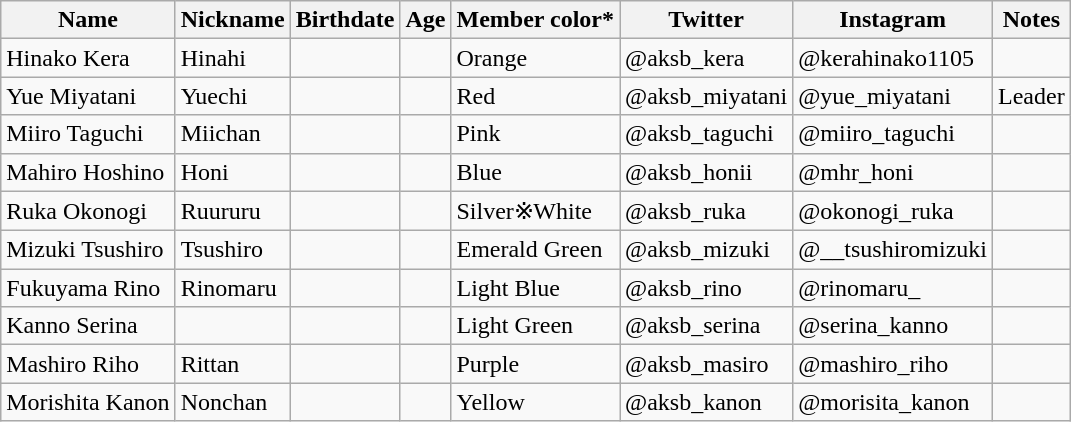<table class="wikitable">
<tr>
<th>Name</th>
<th>Nickname</th>
<th>Birthdate</th>
<th>Age</th>
<th>Member color*</th>
<th>Twitter</th>
<th>Instagram</th>
<th>Notes</th>
</tr>
<tr>
<td>Hinako Kera</td>
<td>Hinahi</td>
<td></td>
<td></td>
<td> Orange</td>
<td>@aksb_kera</td>
<td>@kerahinako1105</td>
<td></td>
</tr>
<tr>
<td>Yue Miyatani</td>
<td>Yuechi</td>
<td></td>
<td></td>
<td> Red</td>
<td>@aksb_miyatani</td>
<td>@yue_miyatani</td>
<td>Leader</td>
</tr>
<tr>
<td>Miiro Taguchi</td>
<td>Miichan</td>
<td></td>
<td></td>
<td> Pink</td>
<td>@aksb_taguchi</td>
<td>@miiro_taguchi</td>
<td></td>
</tr>
<tr>
<td>Mahiro Hoshino</td>
<td>Honi</td>
<td></td>
<td></td>
<td> Blue</td>
<td>@aksb_honii</td>
<td>@mhr_honi</td>
<td></td>
</tr>
<tr>
<td>Ruka Okonogi</td>
<td>Ruururu</td>
<td></td>
<td></td>
<td> Silver※White</td>
<td>@aksb_ruka</td>
<td>@okonogi_ruka</td>
<td></td>
</tr>
<tr>
<td>Mizuki Tsushiro</td>
<td>Tsushiro</td>
<td></td>
<td></td>
<td> Emerald Green</td>
<td>@aksb_mizuki</td>
<td>@__tsushiromizuki</td>
<td></td>
</tr>
<tr>
<td>Fukuyama Rino</td>
<td>Rinomaru</td>
<td></td>
<td></td>
<td> Light Blue</td>
<td>@aksb_rino</td>
<td>@rinomaru_</td>
<td></td>
</tr>
<tr>
<td>Kanno Serina</td>
<td></td>
<td></td>
<td></td>
<td> Light Green</td>
<td>@aksb_serina</td>
<td>@serina_kanno</td>
<td></td>
</tr>
<tr>
<td>Mashiro Riho</td>
<td>Rittan</td>
<td></td>
<td></td>
<td> Purple</td>
<td>@aksb_masiro</td>
<td>@mashiro_riho</td>
<td></td>
</tr>
<tr>
<td>Morishita Kanon</td>
<td>Nonchan</td>
<td></td>
<td></td>
<td> Yellow</td>
<td>@aksb_kanon</td>
<td>@morisita_kanon</td>
<td></td>
</tr>
</table>
